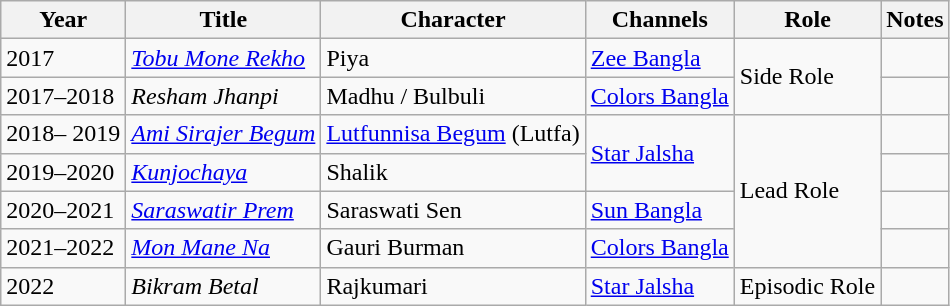<table class="wikitable plainrowheaders sortable">
<tr>
<th>Year</th>
<th scope="col">Title</th>
<th scope="col">Character</th>
<th>Channels</th>
<th scope="col">Role</th>
<th scope="col">Notes</th>
</tr>
<tr>
<td>2017</td>
<td><em><a href='#'>Tobu Mone Rekho</a></em></td>
<td>Piya</td>
<td><a href='#'>Zee Bangla</a></td>
<td rowspan="2">Side Role</td>
<td></td>
</tr>
<tr>
<td>2017–2018</td>
<td><em>Resham Jhanpi</em></td>
<td>Madhu / Bulbuli</td>
<td><a href='#'>Colors Bangla</a></td>
<td></td>
</tr>
<tr>
<td>2018– 2019</td>
<td><em><a href='#'>Ami Sirajer Begum</a></em></td>
<td><a href='#'>Lutfunnisa Begum</a> (Lutfa)</td>
<td rowspan="2"><a href='#'>Star Jalsha</a></td>
<td rowspan="4">Lead Role</td>
<td></td>
</tr>
<tr>
<td>2019–2020</td>
<td><em><a href='#'>Kunjochaya</a></em></td>
<td>Shalik</td>
<td></td>
</tr>
<tr>
<td>2020–2021</td>
<td><em><a href='#'>Saraswatir Prem</a></em></td>
<td>Saraswati Sen</td>
<td><a href='#'>Sun Bangla</a></td>
<td></td>
</tr>
<tr>
<td>2021–2022</td>
<td><em><a href='#'>Mon Mane Na</a></em></td>
<td>Gauri Burman</td>
<td><a href='#'>Colors Bangla</a></td>
<td></td>
</tr>
<tr>
<td>2022</td>
<td><em>Bikram Betal</em></td>
<td>Rajkumari</td>
<td><a href='#'>Star Jalsha</a></td>
<td>Episodic Role</td>
<td></td>
</tr>
</table>
